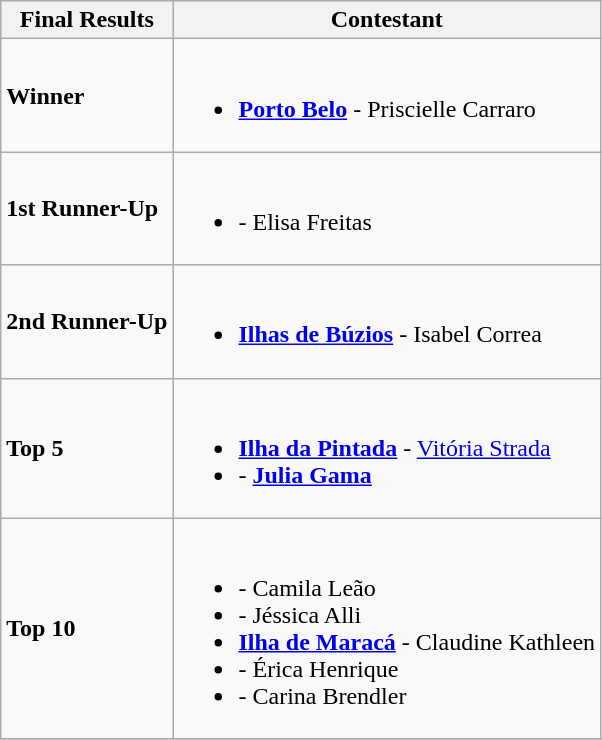<table class="wikitable">
<tr>
<th>Final Results</th>
<th>Contestant</th>
</tr>
<tr>
<td><strong>Winner</strong></td>
<td><br><ul><li><strong> <a href='#'>Porto Belo</a></strong> - Priscielle Carraro</li></ul></td>
</tr>
<tr>
<td><strong>1st Runner-Up</strong></td>
<td><br><ul><li><strong></strong> - Elisa Freitas</li></ul></td>
</tr>
<tr>
<td><strong>2nd Runner-Up</strong></td>
<td><br><ul><li><strong> <a href='#'>Ilhas de Búzios</a></strong> - Isabel Correa</li></ul></td>
</tr>
<tr>
<td><strong>Top 5</strong></td>
<td><br><ul><li><strong> <a href='#'>Ilha da Pintada</a></strong> - <a href='#'>Vitória Strada</a></li><li><strong></strong> - <strong><a href='#'>Julia Gama</a></strong></li></ul></td>
</tr>
<tr>
<td><strong>Top 10</strong></td>
<td><br><ul><li><strong></strong> - Camila Leão</li><li><strong></strong> - Jéssica Alli</li><li><strong> <a href='#'>Ilha de Maracá</a></strong> - Claudine Kathleen</li><li><strong></strong> - Érica Henrique</li><li><strong></strong> - Carina Brendler</li></ul></td>
</tr>
<tr>
</tr>
</table>
